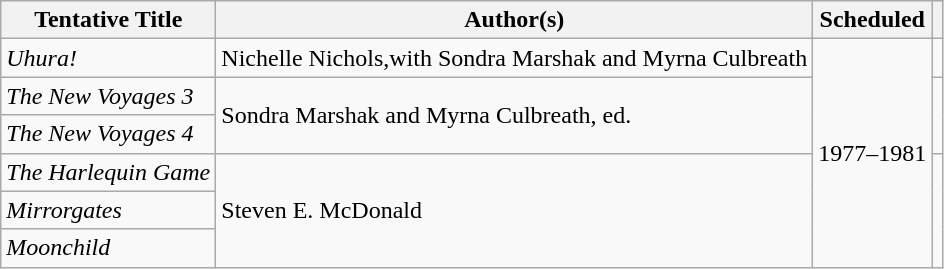<table class="wikitable">
<tr>
<th>Tentative Title</th>
<th>Author(s)</th>
<th>Scheduled</th>
<th></th>
</tr>
<tr>
<td><em>Uhura!</em></td>
<td>Nichelle Nichols,with Sondra Marshak and Myrna Culbreath</td>
<td rowspan="6">1977–1981</td>
<td></td>
</tr>
<tr>
<td><em>The New Voyages 3</em></td>
<td rowspan="2">Sondra Marshak and Myrna Culbreath, ed.</td>
<td rowspan="2"></td>
</tr>
<tr>
<td><em>The New Voyages 4</em></td>
</tr>
<tr>
<td><em>The Harlequin Game</em></td>
<td rowspan="3">Steven E. McDonald</td>
<td rowspan="3"></td>
</tr>
<tr>
<td><em>Mirrorgates</em></td>
</tr>
<tr>
<td><em>Moonchild</em></td>
</tr>
</table>
